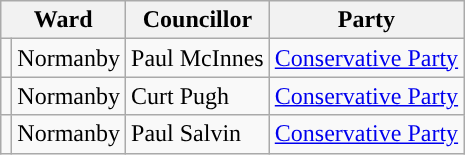<table class="wikitable">
<tr>
<th colspan="2">Ward</th>
<th>Councillor</th>
<th>Party</th>
</tr>
<tr>
<td style="background-color: "></td>
<td>Normanby</td>
<td>Paul McInnes</td>
<td><a href='#'>Conservative Party</a></td>
</tr>
<tr>
<td style="background-color: "></td>
<td>Normanby</td>
<td>Curt Pugh</td>
<td><a href='#'>Conservative Party</a></td>
</tr>
<tr>
<td style="background-color: "></td>
<td>Normanby</td>
<td>Paul Salvin</td>
<td><a href='#'>Conservative Party</a></td>
</tr>
</table>
